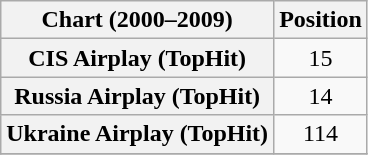<table class="wikitable plainrowheaders" style="text-align:center">
<tr>
<th scope="col">Chart (2000–2009)</th>
<th scope="col">Position</th>
</tr>
<tr>
<th scope="row">CIS Airplay (TopHit)</th>
<td>15</td>
</tr>
<tr>
<th scope="row">Russia Airplay (TopHit)</th>
<td>14</td>
</tr>
<tr>
<th scope="row">Ukraine Airplay (TopHit)</th>
<td>114</td>
</tr>
<tr>
</tr>
</table>
